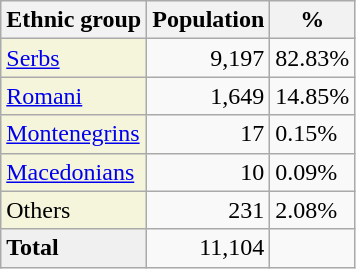<table class="wikitable">
<tr>
<th>Ethnic group</th>
<th>Population</th>
<th>%</th>
</tr>
<tr>
<td style="background:#F5F5DC;"><a href='#'>Serbs</a></td>
<td align="right">9,197</td>
<td>82.83%</td>
</tr>
<tr>
<td style="background:#F5F5DC;"><a href='#'>Romani</a></td>
<td align="right">1,649</td>
<td>14.85%</td>
</tr>
<tr>
<td style="background:#F5F5DC;"><a href='#'>Montenegrins</a></td>
<td align="right">17</td>
<td>0.15%</td>
</tr>
<tr>
<td style="background:#F5F5DC;"><a href='#'>Macedonians</a></td>
<td align="right">10</td>
<td>0.09%</td>
</tr>
<tr>
<td style="background:#F5F5DC;">Others</td>
<td align="right">231</td>
<td>2.08%</td>
</tr>
<tr>
<td style="background:#F0F0F0;"><strong>Total</strong></td>
<td align="right">11,104</td>
<td></td>
</tr>
</table>
